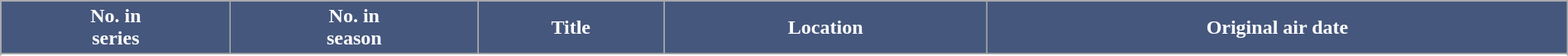<table class="wikitable plainrowheaders" style="width: 100%; margin-right: 0;">
<tr>
<th style="background:#46577d; color:#fff;">No. in<br>series</th>
<th style="background:#46577d; color:#fff;">No. in<br>season</th>
<th style="background:#46577d; color:#fff;">Title</th>
<th style="background:#46577d; color:#fff;">Location</th>
<th style="background:#46577d; color:#fff;">Original air date</th>
</tr>
<tr>
</tr>
<tr>
</tr>
<tr>
</tr>
<tr>
</tr>
<tr>
</tr>
<tr>
</tr>
<tr>
</tr>
<tr>
</tr>
<tr>
</tr>
<tr>
</tr>
<tr>
</tr>
</table>
